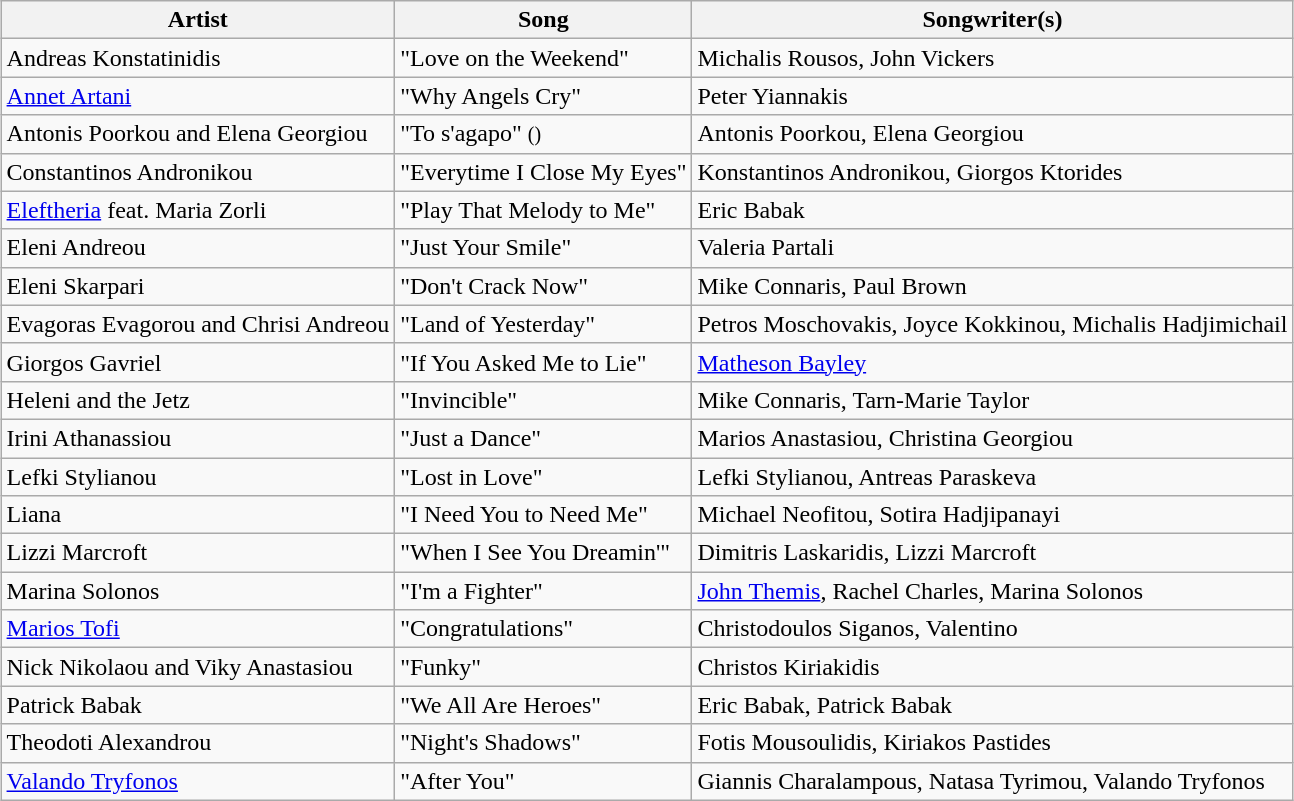<table class="sortable wikitable" style="margin: 1em auto 1em auto">
<tr>
<th>Artist</th>
<th>Song</th>
<th>Songwriter(s)</th>
</tr>
<tr>
<td>Andreas Konstatinidis</td>
<td>"Love on the Weekend"</td>
<td>Michalis Rousos, John Vickers</td>
</tr>
<tr>
<td><a href='#'>Annet Artani</a></td>
<td>"Why Angels Cry"</td>
<td>Peter Yiannakis</td>
</tr>
<tr>
<td>Antonis Poorkou and Elena Georgiou</td>
<td>"To s'agapo" <small>()</small></td>
<td>Antonis Poorkou, Elena Georgiou</td>
</tr>
<tr>
<td>Constantinos Andronikou</td>
<td>"Everytime I Close My Eyes"</td>
<td>Konstantinos Andronikou, Giorgos Ktorides</td>
</tr>
<tr>
<td><a href='#'>Eleftheria</a> feat. Maria Zorli</td>
<td>"Play That Melody to Me"</td>
<td>Eric Babak</td>
</tr>
<tr>
<td>Eleni Andreou</td>
<td>"Just Your Smile"</td>
<td>Valeria Partali</td>
</tr>
<tr>
<td>Eleni Skarpari</td>
<td>"Don't Crack Now"</td>
<td>Mike Connaris, Paul Brown</td>
</tr>
<tr>
<td>Evagoras Evagorou and Chrisi Andreou</td>
<td>"Land of Yesterday"</td>
<td>Petros Moschovakis, Joyce Kokkinou, Michalis Hadjimichail</td>
</tr>
<tr>
<td>Giorgos Gavriel</td>
<td>"If You Asked Me to Lie"</td>
<td><a href='#'>Matheson Bayley</a></td>
</tr>
<tr>
<td>Heleni and the Jetz</td>
<td>"Invincible"</td>
<td>Mike Connaris, Tarn-Marie Taylor</td>
</tr>
<tr>
<td>Irini Athanassiou</td>
<td>"Just a Dance"</td>
<td>Marios Anastasiou, Christina Georgiou</td>
</tr>
<tr>
<td>Lefki Stylianou</td>
<td>"Lost in Love"</td>
<td>Lefki Stylianou, Antreas Paraskeva</td>
</tr>
<tr>
<td>Liana</td>
<td>"I Need You to Need Me"</td>
<td>Michael Neofitou, Sotira Hadjipanayi</td>
</tr>
<tr>
<td>Lizzi Marcroft</td>
<td>"When I See You Dreamin'"</td>
<td>Dimitris Laskaridis, Lizzi Marcroft</td>
</tr>
<tr>
<td>Marina Solonos</td>
<td>"I'm a Fighter"</td>
<td><a href='#'>John Themis</a>, Rachel Charles, Marina Solonos</td>
</tr>
<tr>
<td><a href='#'>Marios Tofi</a></td>
<td>"Congratulations"</td>
<td>Christodoulos Siganos, Valentino</td>
</tr>
<tr>
<td>Nick Nikolaou and Viky Anastasiou</td>
<td>"Funky"</td>
<td>Christos Kiriakidis</td>
</tr>
<tr>
<td>Patrick Babak</td>
<td>"We All Are Heroes"</td>
<td>Eric Babak, Patrick Babak</td>
</tr>
<tr>
<td>Theodoti Alexandrou</td>
<td>"Night's Shadows"</td>
<td>Fotis Mousoulidis, Kiriakos Pastides</td>
</tr>
<tr>
<td><a href='#'>Valando Tryfonos</a></td>
<td>"After You"</td>
<td>Giannis Charalampous, Natasa Tyrimou, Valando Tryfonos</td>
</tr>
</table>
